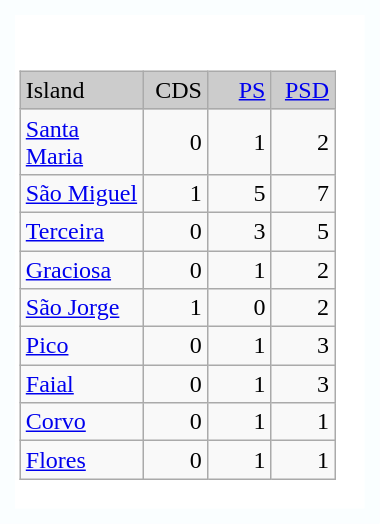<table border="0" cellpadding="10" cellspacing="0" style="float:left;">
<tr>
<td><br><table style="float:right; clear:right; border: 10px solid #fafeff;">
<tr>
<td valign="top"><br><table style="float: right;" class="wikitable sortable" border="1">
<tr align="right" bgcolor="cccccc">
<td align="left" width="75pt">Island</td>
<td align="right" width="35pt">CDS</td>
<td align="right" width="35pt"><a href='#'>PS</a></td>
<td align="right" width="35pt"><a href='#'>PSD</a></td>
</tr>
<tr align="right">
<td align="left"><a href='#'>Santa Maria</a></td>
<td>0</td>
<td>1</td>
<td>2</td>
</tr>
<tr align="right">
<td align="left"><a href='#'>São Miguel</a></td>
<td>1</td>
<td>5</td>
<td>7</td>
</tr>
<tr align="right">
<td align="left"><a href='#'>Terceira</a></td>
<td>0</td>
<td>3</td>
<td>5</td>
</tr>
<tr align="right">
<td align="left"><a href='#'>Graciosa</a></td>
<td>0</td>
<td>1</td>
<td>2</td>
</tr>
<tr align="right">
<td align="left"><a href='#'>São Jorge</a></td>
<td>1</td>
<td>0</td>
<td>2</td>
</tr>
<tr align="right">
<td align="left"><a href='#'>Pico</a></td>
<td>0</td>
<td>1</td>
<td>3</td>
</tr>
<tr align="right">
<td align="left"><a href='#'>Faial</a></td>
<td>0</td>
<td>1</td>
<td>3</td>
</tr>
<tr align="right">
<td align="left"><a href='#'>Corvo</a></td>
<td>0</td>
<td>1</td>
<td>1</td>
</tr>
<tr align="right">
<td align="left"><a href='#'>Flores</a></td>
<td>0</td>
<td>1</td>
<td>1</td>
</tr>
</table>
</td>
</tr>
</table>
</td>
</tr>
</table>
